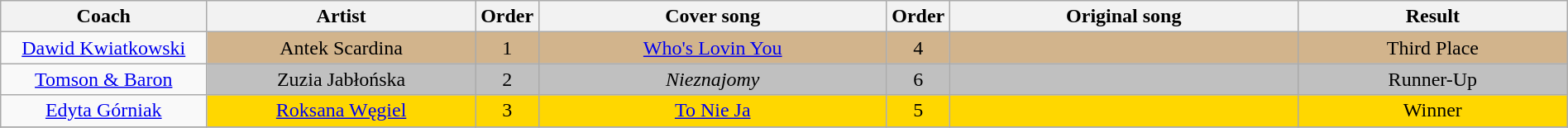<table class="wikitable" style="text-align:center; width:100%;">
<tr>
<th scope="col" style="width:13%;">Coach</th>
<th scope="col" style="width:17%;">Artist</th>
<th scope="col" style="width:03%;">Order</th>
<th scope="col" style="width:22%;">Cover song</th>
<th scope="col" style="width:03%;">Order</th>
<th scope="col" style="width:22%;">Original song</th>
<th scope="col" style="width:17%;">Result</th>
</tr>
<tr>
<td rowspan="1"><a href='#'>Dawid Kwiatkowski</a></td>
<td style="background:tan;">Antek Scardina</td>
<td style="background:tan;">1</td>
<td style="background:tan;"><a href='#'>Who's Lovin You</a></td>
<td style="background:tan;">4</td>
<td style="background:tan;"><em></em></td>
<td style="background:tan;">Third Place</td>
</tr>
<tr>
<td rowspan="1"><a href='#'>Tomson & Baron</a></td>
<td style="background:silver;">Zuzia Jabłońska</td>
<td style="background:silver;">2</td>
<td style="background:silver;"><em>Nieznajomy</em></td>
<td style="background:silver;">6</td>
<td style="background:silver;"><em></em></td>
<td style="background:silver;">Runner-Up</td>
</tr>
<tr>
<td rowspan="1"><a href='#'>Edyta Górniak</a></td>
<td style="background:gold;"><a href='#'>Roksana Węgiel</a></td>
<td style="background:gold;">3</td>
<td style="background:gold;"><a href='#'>To Nie Ja</a></td>
<td style="background:gold;">5</td>
<td style="background:gold;"><em></em></td>
<td style="background:gold;">Winner</td>
</tr>
<tr>
</tr>
</table>
